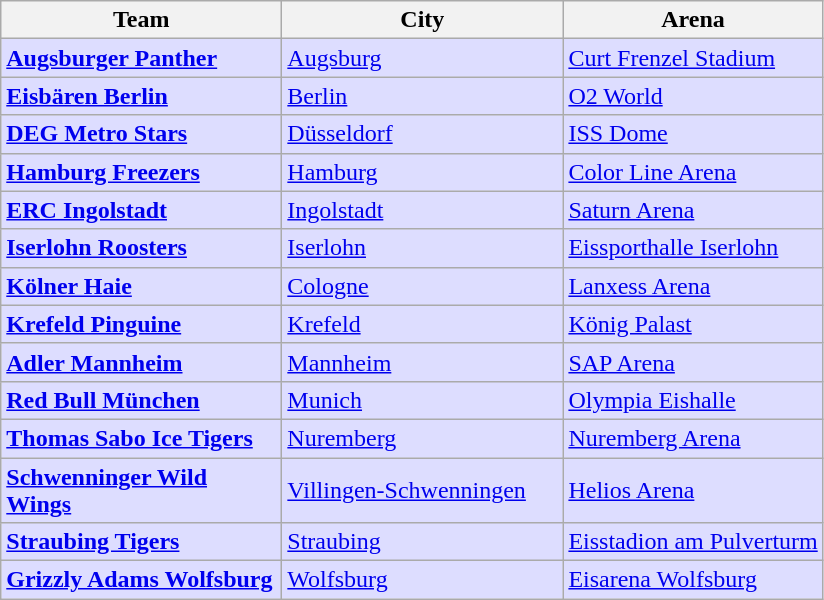<table class="wikitable">
<tr>
<th width="180">Team</th>
<th width="180">City</th>
<th>Arena</th>
</tr>
<tr style="background-color:#DDDDFF">
<td><strong><a href='#'>Augsburger Panther</a></strong></td>
<td><a href='#'>Augsburg</a></td>
<td><a href='#'>Curt Frenzel Stadium</a></td>
</tr>
<tr style="background-color:#DDDDFF">
<td><strong><a href='#'>Eisbären Berlin</a></strong></td>
<td><a href='#'>Berlin</a></td>
<td><a href='#'>O2 World</a></td>
</tr>
<tr style="background-color:#DDDDFF">
<td><strong><a href='#'>DEG Metro Stars</a></strong></td>
<td><a href='#'>Düsseldorf</a></td>
<td><a href='#'>ISS Dome</a></td>
</tr>
<tr style="background-color:#DDDDFF">
<td><strong><a href='#'>Hamburg Freezers</a></strong></td>
<td><a href='#'>Hamburg</a></td>
<td><a href='#'>Color Line Arena</a></td>
</tr>
<tr style="background-color:#DDDDFF">
<td><strong><a href='#'>ERC Ingolstadt</a></strong></td>
<td><a href='#'>Ingolstadt</a></td>
<td><a href='#'>Saturn Arena</a></td>
</tr>
<tr style="background-color:#DDDDFF">
<td><strong><a href='#'>Iserlohn Roosters</a></strong></td>
<td><a href='#'>Iserlohn</a></td>
<td><a href='#'>Eissporthalle Iserlohn</a></td>
</tr>
<tr style="background-color:#DDDDFF">
<td><strong><a href='#'>Kölner Haie</a></strong></td>
<td><a href='#'>Cologne</a></td>
<td><a href='#'>Lanxess Arena</a></td>
</tr>
<tr style="background-color:#DDDDFF">
<td><strong><a href='#'>Krefeld Pinguine</a></strong></td>
<td><a href='#'>Krefeld</a></td>
<td><a href='#'>König Palast</a></td>
</tr>
<tr style="background-color:#DDDDFF">
<td><strong><a href='#'>Adler Mannheim</a></strong></td>
<td><a href='#'>Mannheim</a></td>
<td><a href='#'>SAP Arena</a></td>
</tr>
<tr style="background-color:#DDDDFF">
<td><strong><a href='#'>Red Bull München</a></strong></td>
<td><a href='#'>Munich</a></td>
<td><a href='#'>Olympia Eishalle</a></td>
</tr>
<tr style="background-color:#DDDDFF">
<td><strong><a href='#'>Thomas Sabo Ice Tigers</a></strong></td>
<td><a href='#'>Nuremberg</a></td>
<td><a href='#'>Nuremberg Arena</a></td>
</tr>
<tr style="background-color:#DDDDFF">
<td><strong><a href='#'>Schwenninger Wild Wings</a></strong></td>
<td><a href='#'>Villingen-Schwenningen</a></td>
<td><a href='#'>Helios Arena</a></td>
</tr>
<tr style="background-color:#DDDDFF">
<td><strong><a href='#'>Straubing Tigers</a></strong></td>
<td><a href='#'>Straubing</a></td>
<td><a href='#'>Eisstadion am Pulverturm</a></td>
</tr>
<tr style="background-color:#DDDDFF">
<td><strong><a href='#'>Grizzly Adams Wolfsburg</a></strong></td>
<td><a href='#'>Wolfsburg</a></td>
<td><a href='#'>Eisarena Wolfsburg</a></td>
</tr>
</table>
